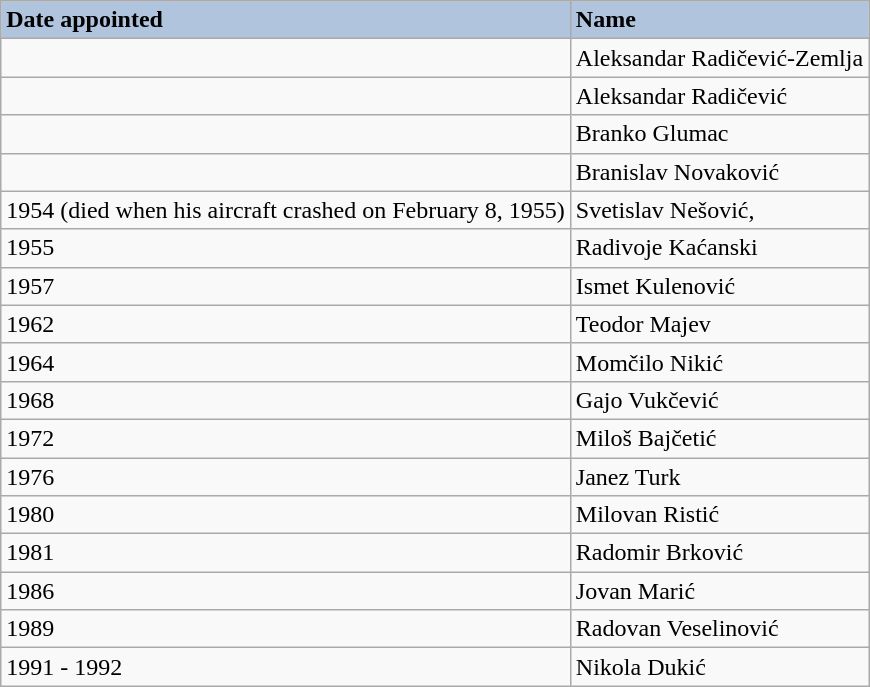<table class="wikitable">
<tr>
<th style="text-align: left; background: #B0C4DE;">Date appointed</th>
<th style="text-align: left; background: #B0C4DE;">Name</th>
</tr>
<tr>
<td></td>
<td>Aleksandar Radičević-Zemlja</td>
</tr>
<tr>
<td></td>
<td>Aleksandar Radičević</td>
</tr>
<tr>
<td></td>
<td>Branko Glumac</td>
</tr>
<tr>
<td></td>
<td>Branislav Novaković</td>
</tr>
<tr>
<td>1954 (died when his aircraft crashed on February 8, 1955)</td>
<td>Svetislav Nešović,</td>
</tr>
<tr>
<td>1955</td>
<td>Radivoje Kaćanski</td>
</tr>
<tr>
<td>1957</td>
<td>Ismet Kulenović</td>
</tr>
<tr>
<td>1962</td>
<td>Teodor Majev</td>
</tr>
<tr>
<td>1964</td>
<td>Momčilo Nikić</td>
</tr>
<tr>
<td>1968</td>
<td>Gajo Vukčević</td>
</tr>
<tr>
<td>1972</td>
<td>Miloš Bajčetić</td>
</tr>
<tr>
<td>1976</td>
<td>Janez Turk</td>
</tr>
<tr>
<td>1980</td>
<td>Milovan Ristić</td>
</tr>
<tr>
<td>1981</td>
<td>Radomir Brković</td>
</tr>
<tr>
<td>1986</td>
<td>Jovan Marić</td>
</tr>
<tr>
<td>1989</td>
<td>Radovan Veselinović</td>
</tr>
<tr>
<td>1991 - 1992</td>
<td>Nikola Dukić</td>
</tr>
</table>
